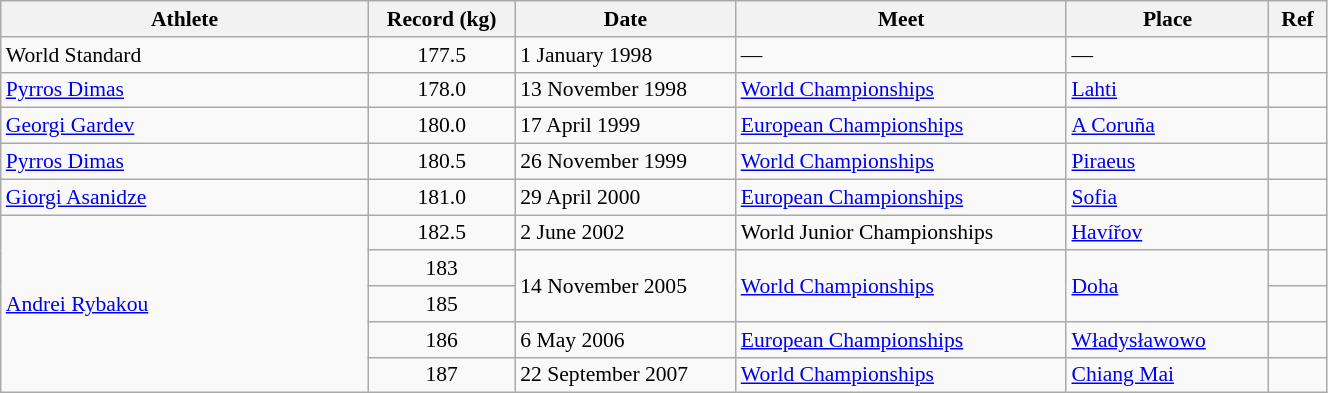<table class="wikitable" style="font-size:90%; width: 70%;">
<tr>
<th width=20%>Athlete</th>
<th width=8%>Record (kg)</th>
<th width=12%>Date</th>
<th width=18%>Meet</th>
<th width=11%>Place</th>
<th width=3%>Ref</th>
</tr>
<tr>
<td>World Standard</td>
<td align="center">177.5</td>
<td>1 January 1998</td>
<td>—</td>
<td>—</td>
<td></td>
</tr>
<tr>
<td> <a href='#'>Pyrros Dimas</a></td>
<td align="center">178.0</td>
<td>13 November 1998</td>
<td><a href='#'>World Championships</a></td>
<td><a href='#'>Lahti</a></td>
<td></td>
</tr>
<tr>
<td> <a href='#'>Georgi Gardev</a></td>
<td align="center">180.0</td>
<td>17 April 1999</td>
<td><a href='#'>European Championships</a></td>
<td><a href='#'>A Coruña</a></td>
<td></td>
</tr>
<tr>
<td> <a href='#'>Pyrros Dimas</a></td>
<td align="center">180.5</td>
<td>26 November 1999</td>
<td><a href='#'>World Championships</a></td>
<td><a href='#'>Piraeus</a></td>
<td></td>
</tr>
<tr>
<td> <a href='#'>Giorgi Asanidze</a></td>
<td align="center">181.0</td>
<td>29 April 2000</td>
<td><a href='#'>European Championships</a></td>
<td><a href='#'>Sofia</a></td>
<td></td>
</tr>
<tr>
<td rowspan=5> <a href='#'>Andrei Rybakou</a></td>
<td align="center">182.5</td>
<td>2 June 2002</td>
<td>World Junior Championships</td>
<td><a href='#'>Havířov</a></td>
<td></td>
</tr>
<tr>
<td align="center">183</td>
<td rowspan=2>14 November 2005</td>
<td rowspan=2><a href='#'>World Championships</a></td>
<td rowspan=2><a href='#'>Doha</a></td>
<td></td>
</tr>
<tr>
<td align="center">185</td>
<td></td>
</tr>
<tr>
<td align="center">186</td>
<td>6 May 2006</td>
<td><a href='#'>European Championships</a></td>
<td><a href='#'>Władysławowo</a></td>
<td></td>
</tr>
<tr>
<td align="center">187</td>
<td>22 September 2007</td>
<td><a href='#'>World Championships</a></td>
<td><a href='#'>Chiang Mai</a></td>
<td></td>
</tr>
</table>
